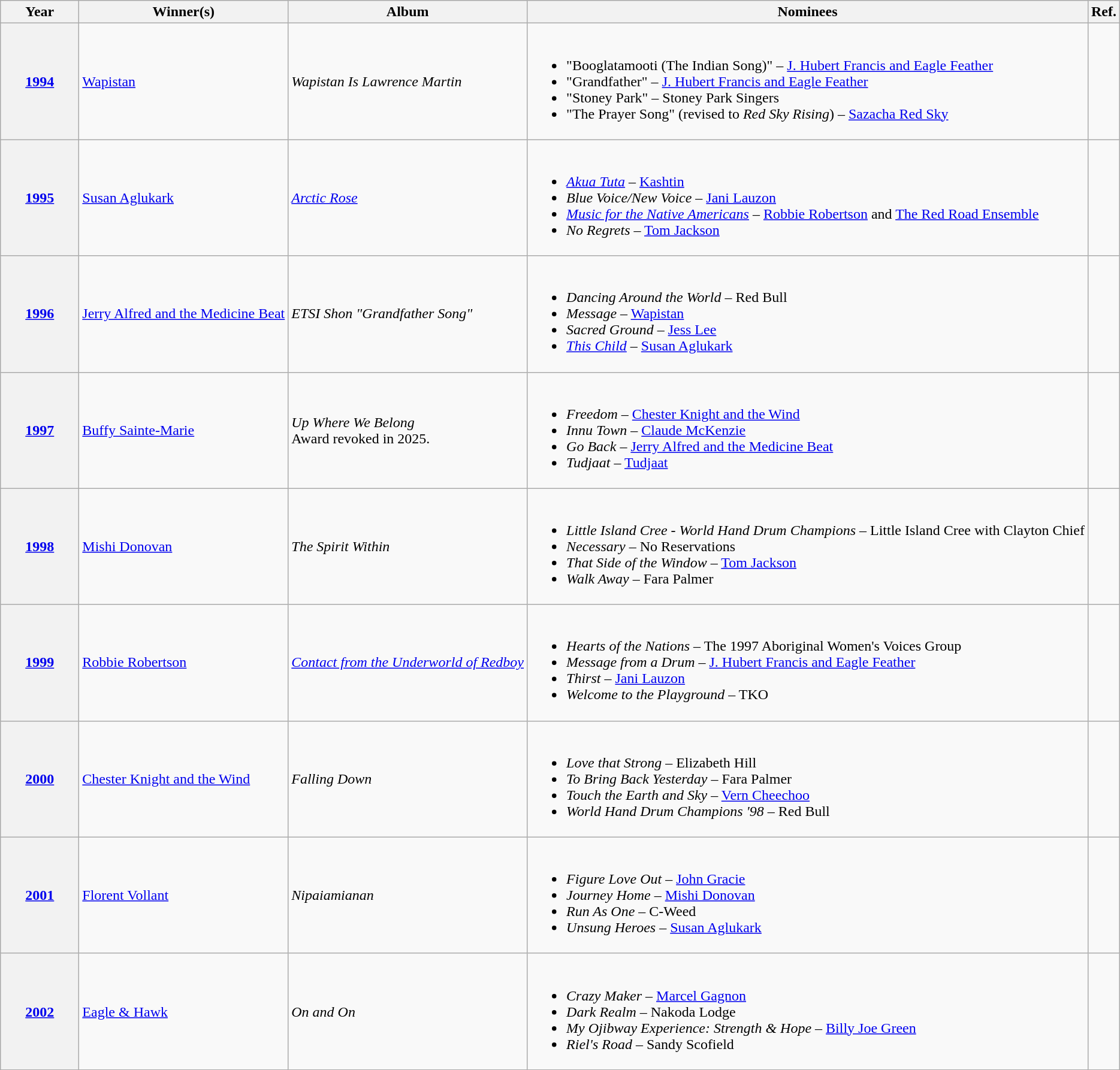<table class="wikitable sortable">
<tr>
<th scope="col" style="width:5em;">Year</th>
<th scope="col">Winner(s)</th>
<th scope="col">Album</th>
<th scope="col" class="unsortable">Nominees</th>
<th scope="col" class="unsortable">Ref.</th>
</tr>
<tr>
<th scope="row"><a href='#'>1994</a></th>
<td><a href='#'>Wapistan</a></td>
<td><em>Wapistan Is Lawrence Martin</em></td>
<td><br><ul><li>"Booglatamooti (The Indian Song)" – <a href='#'>J. Hubert Francis and Eagle Feather</a></li><li>"Grandfather" – <a href='#'>J. Hubert Francis and Eagle Feather</a></li><li>"Stoney Park" – Stoney Park Singers</li><li>"The Prayer Song" (revised to <em>Red Sky Rising</em>) – <a href='#'>Sazacha Red Sky</a></li></ul></td>
<td></td>
</tr>
<tr>
<th scope="row"><a href='#'>1995</a></th>
<td><a href='#'>Susan Aglukark</a></td>
<td><em><a href='#'>Arctic Rose</a></em></td>
<td><br><ul><li><em><a href='#'>Akua Tuta</a></em> – <a href='#'>Kashtin</a></li><li><em>Blue Voice/New Voice</em> – <a href='#'>Jani Lauzon</a></li><li><em><a href='#'>Music for the Native Americans</a></em> – <a href='#'>Robbie Robertson</a> and <a href='#'>The Red Road Ensemble</a></li><li><em>No Regrets</em> – <a href='#'>Tom Jackson</a></li></ul></td>
<td></td>
</tr>
<tr>
<th scope="row"><a href='#'>1996</a></th>
<td><a href='#'>Jerry Alfred and the Medicine Beat</a></td>
<td><em>ETSI Shon "Grandfather Song"</em></td>
<td><br><ul><li><em>Dancing Around the World</em> – Red Bull</li><li><em>Message</em> – <a href='#'>Wapistan</a></li><li><em>Sacred Ground</em> – <a href='#'>Jess Lee</a></li><li><em><a href='#'>This Child</a></em> – <a href='#'>Susan Aglukark</a></li></ul></td>
<td></td>
</tr>
<tr>
<th scope="row"><a href='#'>1997</a></th>
<td><a href='#'>Buffy Sainte-Marie</a></td>
<td><em>Up Where We Belong</em><br>Award revoked in 2025.</td>
<td><br><ul><li><em>Freedom</em> – <a href='#'>Chester Knight and the Wind</a></li><li><em>Innu Town</em> – <a href='#'>Claude McKenzie</a></li><li><em>Go Back</em> – <a href='#'>Jerry Alfred and the Medicine Beat</a></li><li><em>Tudjaat</em> – <a href='#'>Tudjaat</a></li></ul></td>
<td></td>
</tr>
<tr>
<th scope="row"><a href='#'>1998</a></th>
<td><a href='#'>Mishi Donovan</a></td>
<td><em>The Spirit Within</em></td>
<td><br><ul><li><em>Little Island Cree - World Hand Drum Champions</em> – Little Island Cree with Clayton Chief</li><li><em>Necessary</em> – No Reservations</li><li><em>That Side of the Window</em> – <a href='#'>Tom Jackson</a></li><li><em>Walk Away</em> – Fara Palmer</li></ul></td>
<td></td>
</tr>
<tr>
<th scope="row"><a href='#'>1999</a></th>
<td><a href='#'>Robbie Robertson</a></td>
<td><em><a href='#'>Contact from the Underworld of Redboy</a></em></td>
<td><br><ul><li><em>Hearts of the Nations</em> – The 1997 Aboriginal Women's Voices Group</li><li><em>Message from a Drum</em> – <a href='#'>J. Hubert Francis and Eagle Feather</a></li><li><em>Thirst</em> – <a href='#'>Jani Lauzon</a></li><li><em>Welcome to the Playground</em> – TKO</li></ul></td>
<td></td>
</tr>
<tr>
<th scope="row"><a href='#'>2000</a></th>
<td><a href='#'>Chester Knight and the Wind</a></td>
<td><em>Falling Down</em></td>
<td><br><ul><li><em>Love that Strong</em> – Elizabeth Hill</li><li><em>To Bring Back Yesterday</em> – Fara Palmer</li><li><em>Touch the Earth and Sky</em> – <a href='#'>Vern Cheechoo</a></li><li><em>World Hand Drum Champions '98</em> – Red Bull</li></ul></td>
<td></td>
</tr>
<tr>
<th scope="row"><a href='#'>2001</a></th>
<td><a href='#'>Florent Vollant</a></td>
<td><em>Nipaiamianan</em></td>
<td><br><ul><li><em>Figure Love Out</em> – <a href='#'>John Gracie</a></li><li><em>Journey Home</em> – <a href='#'>Mishi Donovan</a></li><li><em>Run As One</em> – C-Weed</li><li><em>Unsung Heroes</em> – <a href='#'>Susan Aglukark</a></li></ul></td>
<td></td>
</tr>
<tr>
<th scope="row"><a href='#'>2002</a></th>
<td><a href='#'>Eagle & Hawk</a></td>
<td><em>On and On</em></td>
<td><br><ul><li><em>Crazy Maker</em> – <a href='#'>Marcel Gagnon</a></li><li><em>Dark Realm</em> – Nakoda Lodge</li><li><em>My Ojibway Experience: Strength & Hope</em> – <a href='#'>Billy Joe Green</a></li><li><em>Riel's Road</em> – Sandy Scofield</li></ul></td>
<td></td>
</tr>
</table>
